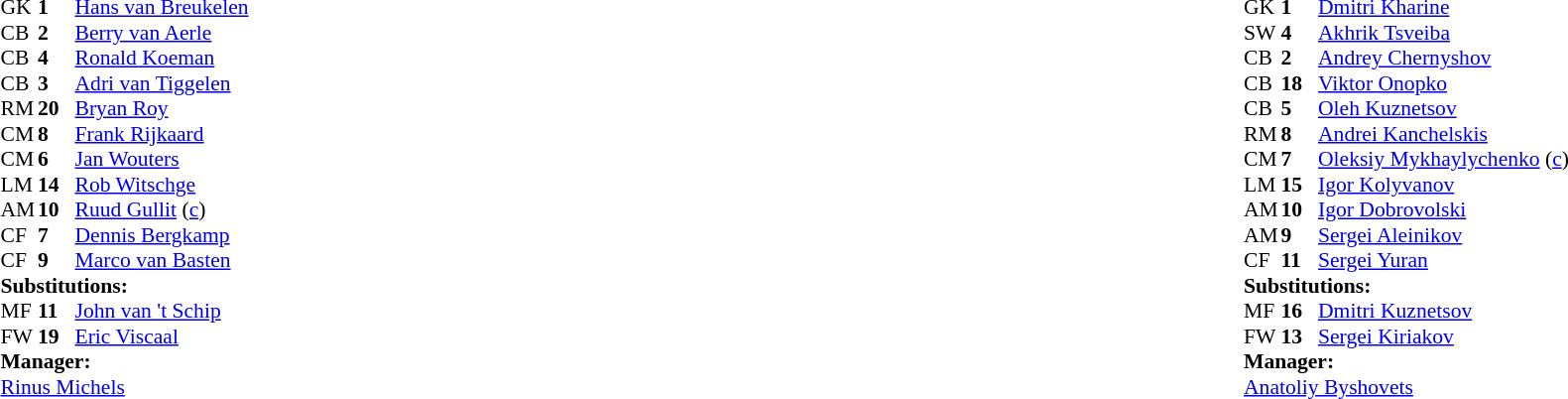<table style="width:100%;">
<tr>
<td style="vertical-align:top; width:40%;"><br><table style="font-size:90%" cellspacing="0" cellpadding="0">
<tr>
<th width="25"></th>
<th width="25"></th>
</tr>
<tr>
<td>GK</td>
<td><strong>1</strong></td>
<td><a href='#'>Hans van Breukelen</a></td>
</tr>
<tr>
<td>CB</td>
<td><strong>2</strong></td>
<td><a href='#'>Berry van Aerle</a></td>
</tr>
<tr>
<td>CB</td>
<td><strong>4</strong></td>
<td><a href='#'>Ronald Koeman</a></td>
<td></td>
</tr>
<tr>
<td>CB</td>
<td><strong>3</strong></td>
<td><a href='#'>Adri van Tiggelen</a></td>
</tr>
<tr>
<td>RM</td>
<td><strong>20</strong></td>
<td><a href='#'>Bryan Roy</a></td>
</tr>
<tr>
<td>CM</td>
<td><strong>8</strong></td>
<td><a href='#'>Frank Rijkaard</a></td>
</tr>
<tr>
<td>CM</td>
<td><strong>6</strong></td>
<td><a href='#'>Jan Wouters</a></td>
<td></td>
</tr>
<tr>
<td>LM</td>
<td><strong>14</strong></td>
<td><a href='#'>Rob Witschge</a></td>
</tr>
<tr>
<td>AM</td>
<td><strong>10</strong></td>
<td><a href='#'>Ruud Gullit</a> (<a href='#'>c</a>)</td>
<td></td>
<td></td>
</tr>
<tr>
<td>CF</td>
<td><strong>7</strong></td>
<td><a href='#'>Dennis Bergkamp</a></td>
<td></td>
<td></td>
</tr>
<tr>
<td>CF</td>
<td><strong>9</strong></td>
<td><a href='#'>Marco van Basten</a></td>
</tr>
<tr>
<td colspan=3><strong>Substitutions:</strong></td>
</tr>
<tr>
<td>MF</td>
<td><strong>11</strong></td>
<td><a href='#'>John van 't Schip</a></td>
<td></td>
<td></td>
</tr>
<tr>
<td>FW</td>
<td><strong>19</strong></td>
<td><a href='#'>Eric Viscaal</a></td>
<td></td>
<td></td>
</tr>
<tr>
<td colspan=3><strong>Manager:</strong></td>
</tr>
<tr>
<td colspan=3><a href='#'>Rinus Michels</a></td>
</tr>
</table>
</td>
<td valign="top"></td>
<td style="vertical-align:top; width:50%;"><br><table style="font-size:90%; margin:auto;" cellspacing="0" cellpadding="0">
<tr>
<th width=25></th>
<th width=25></th>
</tr>
<tr>
<td>GK</td>
<td><strong>1</strong></td>
<td><a href='#'>Dmitri Kharine</a></td>
</tr>
<tr>
<td>SW</td>
<td><strong>4</strong></td>
<td><a href='#'>Akhrik Tsveiba</a></td>
<td></td>
</tr>
<tr>
<td>CB</td>
<td><strong>2</strong></td>
<td><a href='#'>Andrey Chernyshov</a></td>
</tr>
<tr>
<td>CB</td>
<td><strong>18</strong></td>
<td><a href='#'>Viktor Onopko</a></td>
</tr>
<tr>
<td>CB</td>
<td><strong>5</strong></td>
<td><a href='#'>Oleh Kuznetsov</a></td>
</tr>
<tr>
<td>RM</td>
<td><strong>8</strong></td>
<td><a href='#'>Andrei Kanchelskis</a></td>
</tr>
<tr>
<td>CM</td>
<td><strong>7</strong></td>
<td><a href='#'>Oleksiy Mykhaylychenko</a> (<a href='#'>c</a>)</td>
</tr>
<tr>
<td>LM</td>
<td><strong>15</strong></td>
<td><a href='#'>Igor Kolyvanov</a></td>
</tr>
<tr>
<td>AM</td>
<td><strong>10</strong></td>
<td><a href='#'>Igor Dobrovolski</a></td>
</tr>
<tr>
<td>AM</td>
<td><strong>9</strong></td>
<td><a href='#'>Sergei Aleinikov</a></td>
<td></td>
<td></td>
</tr>
<tr>
<td>CF</td>
<td><strong>11</strong></td>
<td><a href='#'>Sergei Yuran</a></td>
<td></td>
<td></td>
</tr>
<tr>
<td colspan=3><strong>Substitutions:</strong></td>
</tr>
<tr>
<td>MF</td>
<td><strong>16</strong></td>
<td><a href='#'>Dmitri Kuznetsov</a></td>
<td></td>
<td></td>
</tr>
<tr>
<td>FW</td>
<td><strong>13</strong></td>
<td><a href='#'>Sergei Kiriakov</a></td>
<td></td>
<td></td>
</tr>
<tr>
<td colspan=3><strong>Manager:</strong></td>
</tr>
<tr>
<td colspan=3><a href='#'>Anatoliy Byshovets</a></td>
</tr>
</table>
</td>
</tr>
</table>
